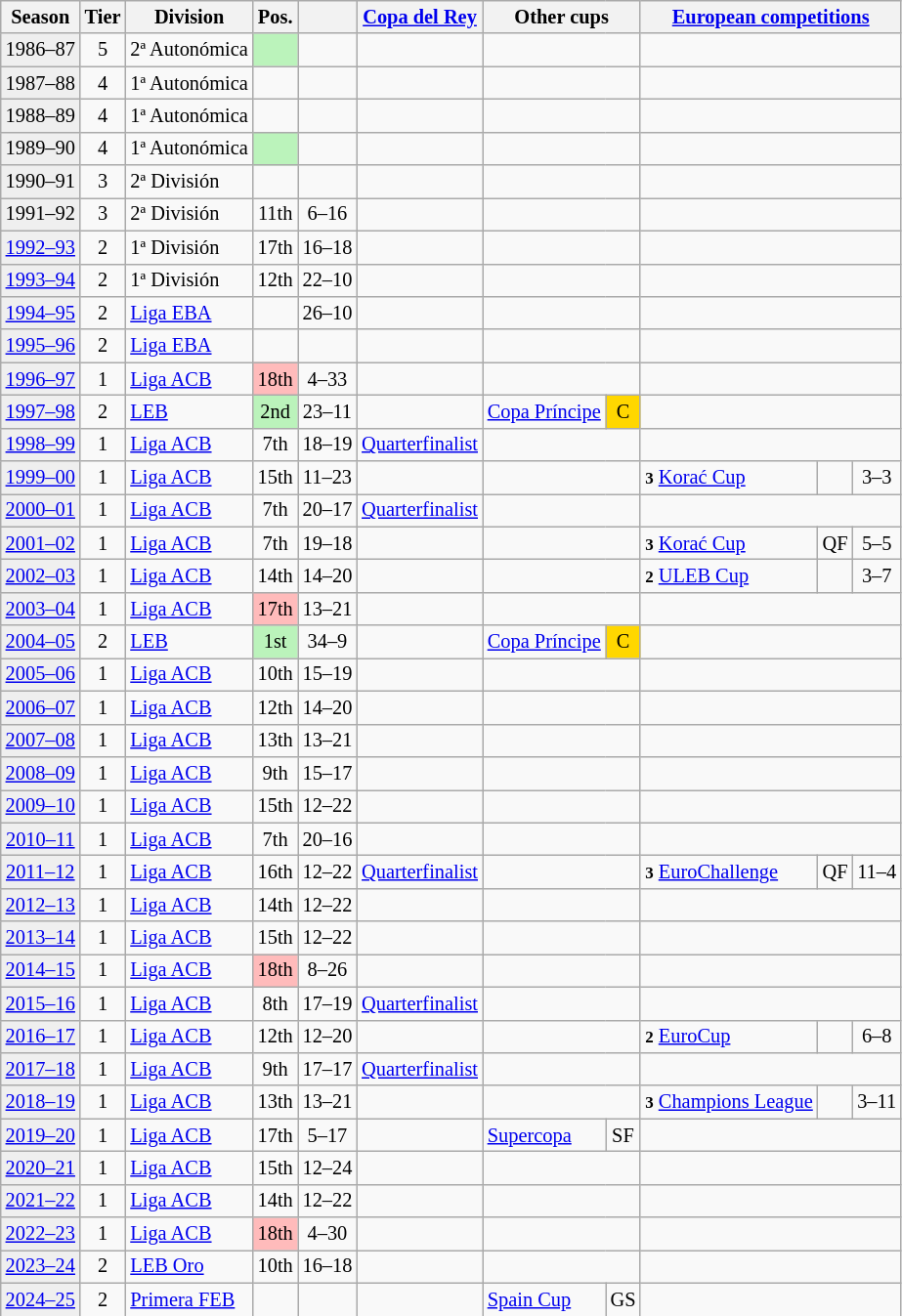<table class="wikitable" style="font-size:85%; text-align:center">
<tr>
<th>Season</th>
<th>Tier</th>
<th>Division</th>
<th>Pos.</th>
<th></th>
<th><a href='#'>Copa del Rey</a></th>
<th colspan=2>Other cups</th>
<th colspan=3><a href='#'>European competitions</a></th>
</tr>
<tr>
<td bgcolor=#efefef>1986–87</td>
<td>5</td>
<td align=left>2ª Autonómica</td>
<td bgcolor=#BBF3BB></td>
<td></td>
<td></td>
<td colspan=2></td>
<td colspan=3></td>
</tr>
<tr>
<td bgcolor=#efefef>1987–88</td>
<td>4</td>
<td align=left>1ª Autonómica</td>
<td></td>
<td></td>
<td></td>
<td colspan=2></td>
<td colspan=3></td>
</tr>
<tr>
<td bgcolor=#efefef>1988–89</td>
<td>4</td>
<td align=left>1ª Autonómica</td>
<td></td>
<td></td>
<td></td>
<td colspan=2></td>
<td colspan=3></td>
</tr>
<tr>
<td bgcolor=#efefef>1989–90</td>
<td>4</td>
<td align=left>1ª Autonómica</td>
<td bgcolor=#BBF3BB></td>
<td></td>
<td></td>
<td colspan=2></td>
<td colspan=3></td>
</tr>
<tr>
<td bgcolor=#efefef>1990–91</td>
<td>3</td>
<td align=left>2ª División</td>
<td></td>
<td></td>
<td></td>
<td colspan=2></td>
<td colspan=3></td>
</tr>
<tr>
<td bgcolor=#efefef>1991–92</td>
<td>3</td>
<td align=left>2ª División</td>
<td>11th</td>
<td>6–16</td>
<td></td>
<td colspan=2></td>
<td colspan=3></td>
</tr>
<tr>
<td bgcolor=#efefef><a href='#'>1992–93</a></td>
<td>2</td>
<td align=left>1ª División</td>
<td>17th</td>
<td>16–18</td>
<td></td>
<td colspan=2></td>
<td colspan=3></td>
</tr>
<tr>
<td bgcolor=#efefef><a href='#'>1993–94</a></td>
<td>2</td>
<td align=left>1ª División</td>
<td>12th</td>
<td>22–10</td>
<td></td>
<td colspan=2></td>
<td colspan=3></td>
</tr>
<tr>
<td bgcolor=#efefef><a href='#'>1994–95</a></td>
<td>2</td>
<td align=left><a href='#'>Liga EBA</a></td>
<td></td>
<td>26–10</td>
<td></td>
<td colspan=2></td>
<td colspan=3></td>
</tr>
<tr>
<td bgcolor=#efefef><a href='#'>1995–96</a></td>
<td>2</td>
<td align=left><a href='#'>Liga EBA</a></td>
<td></td>
<td></td>
<td></td>
<td colspan=2></td>
<td colspan=3></td>
</tr>
<tr>
<td bgcolor=#efefef><a href='#'>1996–97</a></td>
<td>1</td>
<td align=left><a href='#'>Liga ACB</a></td>
<td bgcolor=#FFBBBB>18th</td>
<td>4–33</td>
<td></td>
<td colspan=2></td>
<td colspan=3></td>
</tr>
<tr>
<td bgcolor=#efefef><a href='#'>1997–98</a></td>
<td>2</td>
<td align=left><a href='#'>LEB</a></td>
<td bgcolor=#BBF3BB>2nd</td>
<td>23–11</td>
<td></td>
<td align=left><a href='#'>Copa Príncipe</a></td>
<td bgcolor=gold>C</td>
<td colspan=3></td>
</tr>
<tr>
<td bgcolor=#efefef><a href='#'>1998–99</a></td>
<td>1</td>
<td align=left><a href='#'>Liga ACB</a></td>
<td>7th</td>
<td>18–19</td>
<td align=left><a href='#'>Quarterfinalist</a></td>
<td colspan=2></td>
<td colspan=3></td>
</tr>
<tr>
<td bgcolor=#efefef><a href='#'>1999–00</a></td>
<td>1</td>
<td align=left><a href='#'>Liga ACB</a></td>
<td>15th</td>
<td>11–23</td>
<td></td>
<td colspan=2></td>
<td align=left><small><strong>3</strong></small> <a href='#'>Korać Cup</a></td>
<td></td>
<td>3–3</td>
</tr>
<tr>
<td bgcolor=#efefef><a href='#'>2000–01</a></td>
<td>1</td>
<td align=left><a href='#'>Liga ACB</a></td>
<td>7th</td>
<td>20–17</td>
<td><a href='#'>Quarterfinalist</a></td>
<td colspan=2></td>
<td colspan=3></td>
</tr>
<tr>
<td bgcolor=#efefef><a href='#'>2001–02</a></td>
<td>1</td>
<td align=left><a href='#'>Liga ACB</a></td>
<td>7th</td>
<td>19–18</td>
<td></td>
<td colspan=2></td>
<td align=left><small><strong>3</strong></small> <a href='#'>Korać Cup</a></td>
<td>QF</td>
<td>5–5</td>
</tr>
<tr>
<td bgcolor=#efefef><a href='#'>2002–03</a></td>
<td>1</td>
<td align=left><a href='#'>Liga ACB</a></td>
<td>14th</td>
<td>14–20</td>
<td></td>
<td colspan=2></td>
<td align=left><small><strong>2</strong></small> <a href='#'>ULEB Cup</a></td>
<td></td>
<td>3–7</td>
</tr>
<tr>
<td bgcolor=#efefef><a href='#'>2003–04</a></td>
<td>1</td>
<td align=left><a href='#'>Liga ACB</a></td>
<td bgcolor=#FFBBBB>17th</td>
<td>13–21</td>
<td></td>
<td colspan=2></td>
<td colspan=3></td>
</tr>
<tr>
<td bgcolor=#efefef><a href='#'>2004–05</a></td>
<td>2</td>
<td align=left><a href='#'>LEB</a></td>
<td bgcolor=#BBF3BB>1st</td>
<td>34–9</td>
<td></td>
<td align=left><a href='#'>Copa Príncipe</a></td>
<td bgcolor=gold>C</td>
<td colspan=3></td>
</tr>
<tr>
<td bgcolor=#efefef><a href='#'>2005–06</a></td>
<td>1</td>
<td align=left><a href='#'>Liga ACB</a></td>
<td>10th</td>
<td>15–19</td>
<td></td>
<td colspan=2></td>
<td colspan=3></td>
</tr>
<tr>
<td bgcolor=#efefef><a href='#'>2006–07</a></td>
<td>1</td>
<td align=left><a href='#'>Liga ACB</a></td>
<td>12th</td>
<td>14–20</td>
<td></td>
<td colspan=2></td>
<td colspan=3></td>
</tr>
<tr>
<td bgcolor=#efefef><a href='#'>2007–08</a></td>
<td>1</td>
<td align=left><a href='#'>Liga ACB</a></td>
<td>13th</td>
<td>13–21</td>
<td></td>
<td colspan=2></td>
<td colspan=3></td>
</tr>
<tr>
<td bgcolor=#efefef><a href='#'>2008–09</a></td>
<td>1</td>
<td align=left><a href='#'>Liga ACB</a></td>
<td>9th</td>
<td>15–17</td>
<td></td>
<td colspan=2></td>
<td colspan=3></td>
</tr>
<tr>
<td bgcolor=#efefef><a href='#'>2009–10</a></td>
<td>1</td>
<td align=left><a href='#'>Liga ACB</a></td>
<td>15th</td>
<td>12–22</td>
<td></td>
<td colspan=2></td>
<td colspan=3></td>
</tr>
<tr>
<td bgcolor=#efefef><a href='#'>2010–11</a></td>
<td>1</td>
<td align=left><a href='#'>Liga ACB</a></td>
<td>7th</td>
<td>20–16</td>
<td></td>
<td colspan=2></td>
<td colspan=3></td>
</tr>
<tr>
<td bgcolor=#efefef><a href='#'>2011–12</a></td>
<td>1</td>
<td align=left><a href='#'>Liga ACB</a></td>
<td>16th</td>
<td>12–22</td>
<td align=left><a href='#'>Quarterfinalist</a></td>
<td colspan=2></td>
<td align=left><small><strong>3</strong></small> <a href='#'>EuroChallenge</a></td>
<td>QF</td>
<td>11–4</td>
</tr>
<tr>
<td bgcolor=#efefef><a href='#'>2012–13</a></td>
<td>1</td>
<td align=left><a href='#'>Liga ACB</a></td>
<td>14th</td>
<td>12–22</td>
<td></td>
<td colspan=2></td>
<td colspan=3></td>
</tr>
<tr>
<td bgcolor=#efefef><a href='#'>2013–14</a></td>
<td>1</td>
<td align=left><a href='#'>Liga ACB</a></td>
<td>15th</td>
<td>12–22</td>
<td></td>
<td colspan=2></td>
<td colspan=3></td>
</tr>
<tr>
<td bgcolor=#efefef><a href='#'>2014–15</a></td>
<td>1</td>
<td align=left><a href='#'>Liga ACB</a></td>
<td bgcolor=#FFBBBB>18th</td>
<td>8–26</td>
<td></td>
<td colspan=2></td>
<td colspan=3></td>
</tr>
<tr>
<td bgcolor=#efefef><a href='#'>2015–16</a></td>
<td>1</td>
<td align=left><a href='#'>Liga ACB</a></td>
<td>8th</td>
<td>17–19</td>
<td align=left><a href='#'>Quarterfinalist</a></td>
<td colspan=2></td>
<td colspan=3></td>
</tr>
<tr>
<td bgcolor=#efefef><a href='#'>2016–17</a></td>
<td>1</td>
<td align=left><a href='#'>Liga ACB</a></td>
<td>12th</td>
<td>12–20</td>
<td></td>
<td colspan=2></td>
<td align=left><small><strong>2</strong></small> <a href='#'>EuroCup</a></td>
<td></td>
<td>6–8</td>
</tr>
<tr>
<td bgcolor=#efefef><a href='#'>2017–18</a></td>
<td>1</td>
<td align=left><a href='#'>Liga ACB</a></td>
<td>9th</td>
<td>17–17</td>
<td align=left><a href='#'>Quarterfinalist</a></td>
<td colspan=2></td>
<td colspan=3></td>
</tr>
<tr>
<td bgcolor=#efefef><a href='#'>2018–19</a></td>
<td>1</td>
<td align=left><a href='#'>Liga ACB</a></td>
<td>13th</td>
<td>13–21</td>
<td></td>
<td colspan=2></td>
<td align=left><small><strong>3</strong></small> <a href='#'>Champions League</a></td>
<td></td>
<td>3–11</td>
</tr>
<tr>
<td bgcolor=#efefef><a href='#'>2019–20</a></td>
<td>1</td>
<td align=left><a href='#'>Liga ACB</a></td>
<td>17th</td>
<td>5–17</td>
<td></td>
<td align=left><a href='#'>Supercopa</a></td>
<td>SF</td>
<td colspan=3></td>
</tr>
<tr>
<td bgcolor=#efefef><a href='#'>2020–21</a></td>
<td>1</td>
<td align=left><a href='#'>Liga ACB</a></td>
<td>15th</td>
<td>12–24</td>
<td></td>
<td colspan=2></td>
<td colspan=3></td>
</tr>
<tr>
<td bgcolor=#efefef><a href='#'>2021–22</a></td>
<td>1</td>
<td align=left><a href='#'>Liga ACB</a></td>
<td>14th</td>
<td>12–22</td>
<td></td>
<td colspan=2></td>
<td colspan=3></td>
</tr>
<tr>
<td bgcolor=#efefef><a href='#'>2022–23</a></td>
<td>1</td>
<td align=left><a href='#'>Liga ACB</a></td>
<td bgcolor=#FFBBBB>18th</td>
<td>4–30</td>
<td></td>
<td colspan=2></td>
<td colspan=3></td>
</tr>
<tr>
<td bgcolor=#efefef><a href='#'>2023–24</a></td>
<td>2</td>
<td align=left><a href='#'>LEB Oro</a></td>
<td>10th</td>
<td>16–18</td>
<td></td>
<td colspan=2></td>
<td colspan=3></td>
</tr>
<tr>
<td bgcolor=#efefef><a href='#'>2024–25</a></td>
<td>2</td>
<td align=left><a href='#'>Primera FEB</a></td>
<td></td>
<td></td>
<td></td>
<td align=left><a href='#'>Spain Cup</a></td>
<td>GS</td>
<td colspan=3></td>
</tr>
<tr>
</tr>
</table>
